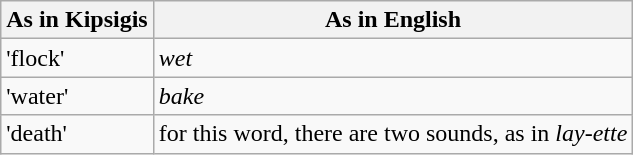<table class="wikitable">
<tr>
<th>As in Kipsigis</th>
<th>As in English</th>
</tr>
<tr>
<td> 'flock'</td>
<td><em>wet</em></td>
</tr>
<tr>
<td> 'water'</td>
<td><em>bake</em></td>
</tr>
<tr>
<td> 'death'</td>
<td>for this word, there are two sounds, as in <em>lay-ette</em></td>
</tr>
</table>
